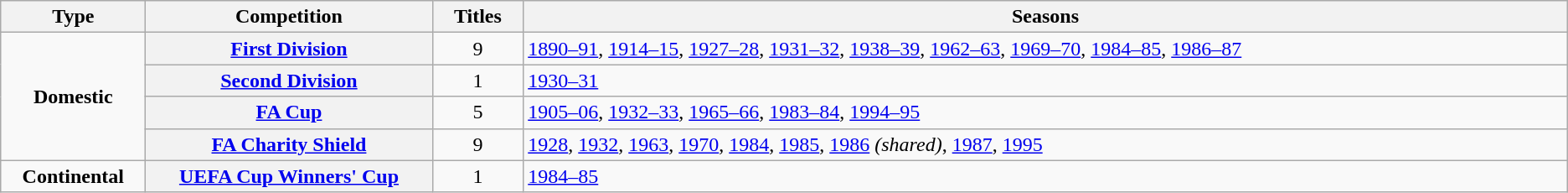<table class="wikitable plainrowheaders" style="text-align:center">
<tr>
<th style="width:1%">Type</th>
<th style="width:5%">Competition</th>
<th style="width:1%">Titles</th>
<th style="width:21%">Seasons</th>
</tr>
<tr>
<td rowspan="4"><strong>Domestic</strong></td>
<th scope=row><a href='#'>First Division</a></th>
<td align="center">9</td>
<td align="left"><a href='#'>1890–91</a>, <a href='#'>1914–15</a>, <a href='#'>1927–28</a>, <a href='#'>1931–32</a>, <a href='#'>1938–39</a>, <a href='#'>1962–63</a>, <a href='#'>1969–70</a>, <a href='#'>1984–85</a>, <a href='#'>1986–87</a></td>
</tr>
<tr>
<th scope=row><a href='#'>Second Division</a></th>
<td align="center">1</td>
<td align="left"><a href='#'>1930–31</a></td>
</tr>
<tr>
<th scope=row><a href='#'>FA Cup</a></th>
<td align="center">5</td>
<td align="left"><a href='#'>1905–06</a>, <a href='#'>1932–33</a>, <a href='#'>1965–66</a>, <a href='#'>1983–84</a>, <a href='#'>1994–95</a></td>
</tr>
<tr>
<th scope=row><a href='#'>FA Charity Shield</a></th>
<td align="center">9</td>
<td align="left"><a href='#'>1928</a>, <a href='#'>1932</a>, <a href='#'>1963</a>, <a href='#'>1970</a>, <a href='#'>1984</a>, <a href='#'>1985</a>, <a href='#'>1986</a> <em>(shared)</em>, <a href='#'>1987</a>, <a href='#'>1995</a></td>
</tr>
<tr>
<td rowspan="1"><strong>Continental</strong></td>
<th scope=row><a href='#'>UEFA Cup Winners' Cup</a></th>
<td align="center">1</td>
<td align="left"><a href='#'>1984–85</a></td>
</tr>
</table>
